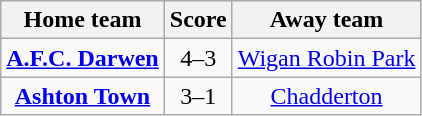<table class="wikitable" style="text-align: center">
<tr>
<th>Home team</th>
<th>Score</th>
<th>Away team</th>
</tr>
<tr>
<td><strong><a href='#'>A.F.C. Darwen</a></strong></td>
<td>4–3</td>
<td><a href='#'>Wigan Robin Park</a></td>
</tr>
<tr>
<td><strong><a href='#'>Ashton Town</a></strong></td>
<td>3–1</td>
<td><a href='#'>Chadderton</a></td>
</tr>
</table>
